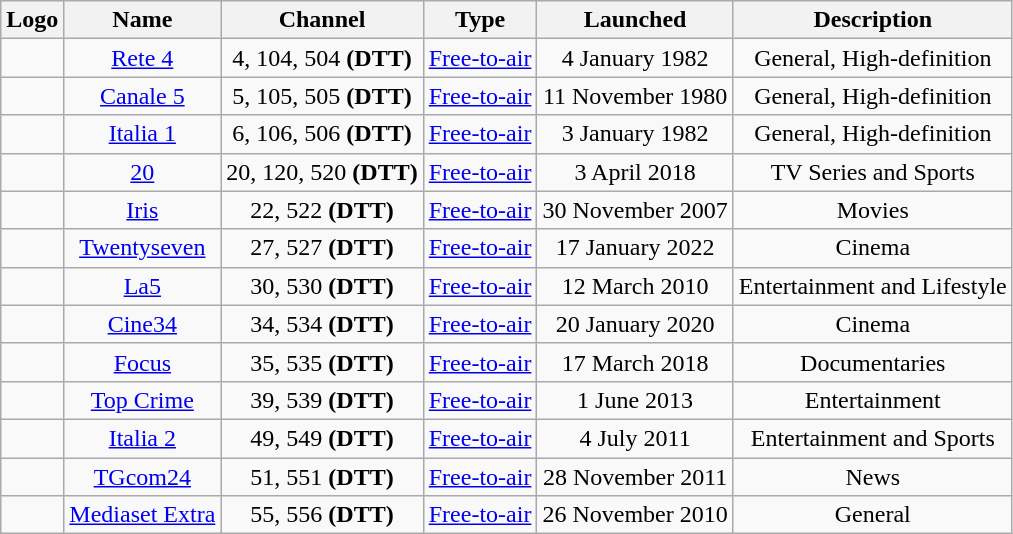<table class="wikitable" style="text-align:center">
<tr>
<th>Logo</th>
<th>Name</th>
<th>Channel</th>
<th>Type</th>
<th>Launched</th>
<th>Description</th>
</tr>
<tr>
<td></td>
<td><a href='#'>Rete 4</a></td>
<td>4, 104, 504 <strong>(DTT)</strong></td>
<td><a href='#'>Free-to-air</a></td>
<td>4 January 1982</td>
<td>General, High-definition</td>
</tr>
<tr>
<td></td>
<td><a href='#'>Canale 5</a></td>
<td>5, 105, 505 <strong>(DTT)</strong></td>
<td><a href='#'>Free-to-air</a></td>
<td>11 November 1980</td>
<td>General, High-definition</td>
</tr>
<tr>
<td></td>
<td><a href='#'>Italia 1</a></td>
<td>6, 106, 506 <strong>(DTT)</strong></td>
<td><a href='#'>Free-to-air</a></td>
<td>3 January 1982</td>
<td>General, High-definition</td>
</tr>
<tr>
<td></td>
<td><a href='#'>20</a></td>
<td>20, 120, 520 <strong>(DTT)</strong></td>
<td><a href='#'>Free-to-air</a></td>
<td>3 April 2018</td>
<td>TV Series and Sports</td>
</tr>
<tr>
<td></td>
<td><a href='#'>Iris</a></td>
<td>22, 522 <strong>(DTT)</strong></td>
<td><a href='#'>Free-to-air</a></td>
<td>30 November 2007</td>
<td>Movies</td>
</tr>
<tr>
<td></td>
<td><a href='#'>Twentyseven</a></td>
<td>27, 527 <strong>(DTT)</strong></td>
<td><a href='#'>Free-to-air</a></td>
<td>17 January  2022</td>
<td>Cinema</td>
</tr>
<tr>
<td></td>
<td><a href='#'>La5</a></td>
<td>30, 530 <strong>(DTT)</strong></td>
<td><a href='#'>Free-to-air</a></td>
<td>12 March 2010</td>
<td>Entertainment and Lifestyle</td>
</tr>
<tr>
<td></td>
<td><a href='#'>Cine34</a></td>
<td>34, 534 <strong>(DTT)</strong></td>
<td><a href='#'>Free-to-air</a></td>
<td>20 January 2020</td>
<td>Cinema</td>
</tr>
<tr>
<td></td>
<td><a href='#'>Focus</a></td>
<td>35, 535 <strong>(DTT)</strong></td>
<td><a href='#'>Free-to-air</a></td>
<td>17 March 2018</td>
<td>Documentaries</td>
</tr>
<tr>
<td></td>
<td><a href='#'>Top Crime</a></td>
<td>39, 539 <strong>(DTT)</strong></td>
<td><a href='#'>Free-to-air</a></td>
<td>1 June 2013</td>
<td>Entertainment</td>
</tr>
<tr>
<td></td>
<td><a href='#'>Italia 2</a></td>
<td>49, 549 <strong>(DTT)</strong></td>
<td><a href='#'>Free-to-air</a></td>
<td>4 July 2011</td>
<td>Entertainment and Sports</td>
</tr>
<tr>
<td></td>
<td><a href='#'>TGcom24</a></td>
<td>51, 551 <strong>(DTT)</strong></td>
<td><a href='#'>Free-to-air</a></td>
<td>28 November 2011</td>
<td>News</td>
</tr>
<tr>
<td></td>
<td><a href='#'>Mediaset Extra</a></td>
<td>55, 556 <strong>(DTT)</strong></td>
<td><a href='#'>Free-to-air</a></td>
<td>26 November 2010</td>
<td>General</td>
</tr>
</table>
